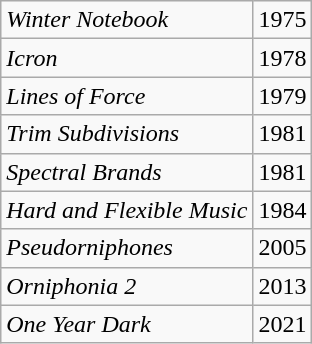<table class="wikitable">
<tr>
<td><em>Winter Notebook</em></td>
<td>1975</td>
</tr>
<tr>
<td><em>Icron</em></td>
<td>1978</td>
</tr>
<tr>
<td><em>Lines of Force</em></td>
<td>1979</td>
</tr>
<tr>
<td><em>Trim Subdivisions</em></td>
<td>1981</td>
</tr>
<tr>
<td><em>Spectral Brands</em></td>
<td>1981</td>
</tr>
<tr>
<td><em>Hard and Flexible Music</em></td>
<td>1984</td>
</tr>
<tr>
<td><em>Pseudorniphones</em></td>
<td>2005</td>
</tr>
<tr>
<td><em>Orniphonia 2</em></td>
<td>2013</td>
</tr>
<tr>
<td><em>One Year Dark</em></td>
<td>2021</td>
</tr>
</table>
